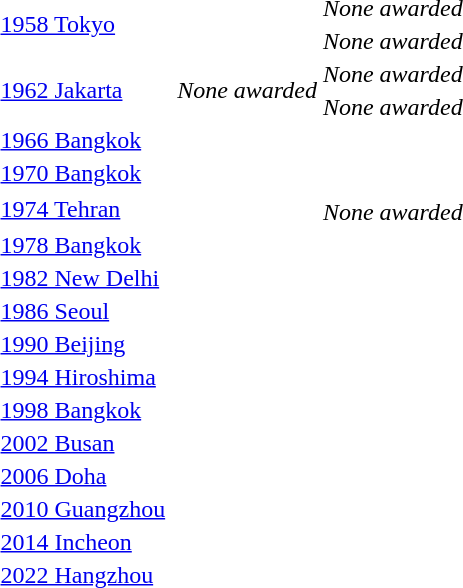<table>
<tr>
<td rowspan=2><a href='#'>1958 Tokyo</a></td>
<td rowspan=2></td>
<td rowspan=2></td>
<td><em>None awarded</em></td>
</tr>
<tr>
<td><em>None awarded</em></td>
</tr>
<tr>
<td rowspan=2><a href='#'>1962 Jakarta</a></td>
<td rowspan=2></td>
<td rowspan=2><em>None awarded</em></td>
<td><em>None awarded</em></td>
</tr>
<tr>
<td><em>None awarded</em></td>
</tr>
<tr>
<td rowspan=2><a href='#'>1966 Bangkok</a></td>
<td rowspan=2></td>
<td rowspan=2></td>
<td></td>
</tr>
<tr>
<td></td>
</tr>
<tr>
<td rowspan=2><a href='#'>1970 Bangkok</a></td>
<td rowspan=2></td>
<td rowspan=2></td>
<td></td>
</tr>
<tr>
<td></td>
</tr>
<tr>
<td rowspan=2><a href='#'>1974 Tehran</a></td>
<td rowspan=2></td>
<td rowspan=2></td>
<td></td>
</tr>
<tr>
<td><em>None awarded</em></td>
</tr>
<tr>
<td rowspan=2><a href='#'>1978 Bangkok</a></td>
<td rowspan=2></td>
<td rowspan=2></td>
<td></td>
</tr>
<tr>
<td></td>
</tr>
<tr>
<td rowspan=2><a href='#'>1982 New Delhi</a></td>
<td rowspan=2></td>
<td rowspan=2></td>
<td></td>
</tr>
<tr>
<td></td>
</tr>
<tr>
<td rowspan=2><a href='#'>1986 Seoul</a></td>
<td rowspan=2></td>
<td rowspan=2></td>
<td></td>
</tr>
<tr>
<td></td>
</tr>
<tr>
<td rowspan=2><a href='#'>1990 Beijing</a></td>
<td rowspan=2></td>
<td rowspan=2></td>
<td></td>
</tr>
<tr>
<td></td>
</tr>
<tr>
<td rowspan=2><a href='#'>1994 Hiroshima</a></td>
<td rowspan=2></td>
<td rowspan=2></td>
<td></td>
</tr>
<tr>
<td></td>
</tr>
<tr>
<td rowspan=2><a href='#'>1998 Bangkok</a></td>
<td rowspan=2></td>
<td rowspan=2></td>
<td></td>
</tr>
<tr>
<td></td>
</tr>
<tr>
<td rowspan=2><a href='#'>2002 Busan</a></td>
<td rowspan=2></td>
<td rowspan=2></td>
<td></td>
</tr>
<tr>
<td></td>
</tr>
<tr>
<td rowspan=2><a href='#'>2006 Doha</a></td>
<td rowspan=2></td>
<td rowspan=2></td>
<td></td>
</tr>
<tr>
<td></td>
</tr>
<tr>
<td rowspan=2><a href='#'>2010 Guangzhou</a></td>
<td rowspan=2></td>
<td rowspan=2></td>
<td></td>
</tr>
<tr>
<td></td>
</tr>
<tr>
<td rowspan=2><a href='#'>2014 Incheon</a></td>
<td rowspan=2></td>
<td rowspan=2></td>
<td></td>
</tr>
<tr>
<td></td>
</tr>
<tr>
<td rowspan=2><a href='#'>2022 Hangzhou</a></td>
<td rowspan=2></td>
<td rowspan=2></td>
<td></td>
</tr>
<tr>
<td></td>
</tr>
</table>
